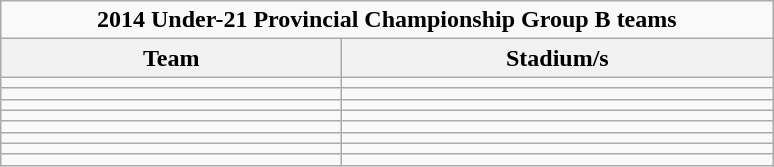<table class="wikitable">
<tr>
<td colspan=2 align=center><strong>2014 Under-21 Provincial Championship Group B teams</strong></td>
</tr>
<tr>
<th width="220">Team</th>
<th width="280">Stadium/s</th>
</tr>
<tr>
<td></td>
<td></td>
</tr>
<tr>
<td></td>
<td></td>
</tr>
<tr>
<td></td>
<td></td>
</tr>
<tr>
<td></td>
<td></td>
</tr>
<tr>
<td></td>
<td></td>
</tr>
<tr>
<td></td>
<td></td>
</tr>
<tr>
<td></td>
<td></td>
</tr>
<tr>
<td></td>
<td></td>
</tr>
</table>
